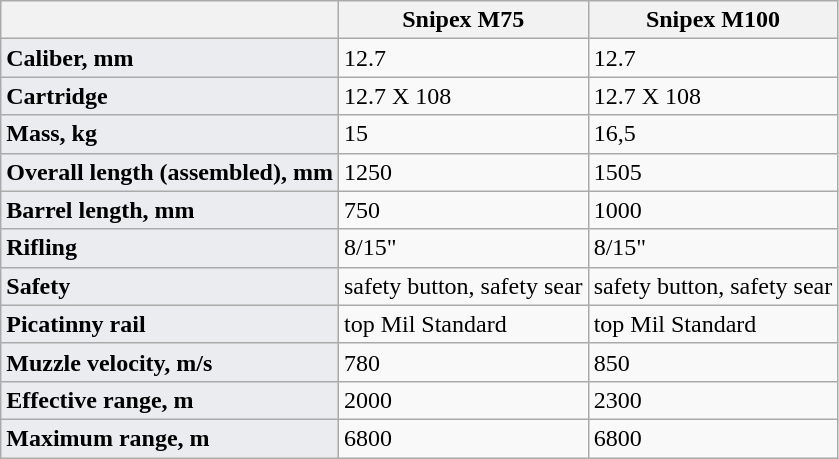<table class="wikitable">
<tr>
<th></th>
<th>Snipex M75</th>
<th>Snipex M100</th>
</tr>
<tr>
<td style="background:#eaecf0;"><strong>Caliber, mm </strong></td>
<td>12.7</td>
<td>12.7</td>
</tr>
<tr>
<td style="background:#eaecf0;"><strong>Cartridge</strong></td>
<td>12.7 Х 108</td>
<td>12.7 Х 108</td>
</tr>
<tr>
<td style="background:#eaecf0;"><strong>Mass, kg</strong></td>
<td>15</td>
<td>16,5</td>
</tr>
<tr>
<td style="background:#eaecf0;"><strong>Overall length (assembled), mm</strong></td>
<td>1250</td>
<td>1505</td>
</tr>
<tr>
<td style="background:#eaecf0;"><strong>Barrel length, mm</strong></td>
<td>750</td>
<td>1000</td>
</tr>
<tr>
<td style="background:#eaecf0;"><strong>Rifling</strong></td>
<td>8/15"</td>
<td>8/15"</td>
</tr>
<tr>
<td style="background:#eaecf0;"><strong>Safety</strong></td>
<td>safety button, safety sear</td>
<td>safety button, safety sear</td>
</tr>
<tr>
<td style="background:#eaecf0;"><strong>Picatinny rail</strong></td>
<td>top Mil Standard</td>
<td>top Mil Standard</td>
</tr>
<tr>
<td style="background:#eaecf0;"><strong>Muzzle velocity, m/s</strong></td>
<td>780</td>
<td>850</td>
</tr>
<tr>
<td style="background:#eaecf0;"><strong>Effective range, m</strong></td>
<td>2000</td>
<td>2300</td>
</tr>
<tr>
<td style="background:#eaecf0;"><strong>Maximum range, m</strong></td>
<td>6800</td>
<td>6800</td>
</tr>
</table>
